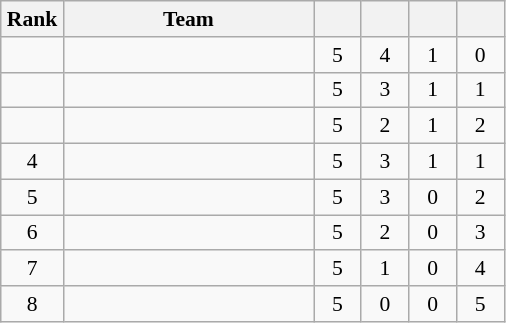<table class="wikitable" style="text-align: center; font-size:90% ">
<tr>
<th width=35>Rank</th>
<th width=160>Team</th>
<th width=25></th>
<th width=25></th>
<th width=25></th>
<th width=25></th>
</tr>
<tr>
<td></td>
<td align=left></td>
<td>5</td>
<td>4</td>
<td>1</td>
<td>0</td>
</tr>
<tr>
<td></td>
<td align=left></td>
<td>5</td>
<td>3</td>
<td>1</td>
<td>1</td>
</tr>
<tr>
<td></td>
<td align=left></td>
<td>5</td>
<td>2</td>
<td>1</td>
<td>2</td>
</tr>
<tr>
<td>4</td>
<td align=left></td>
<td>5</td>
<td>3</td>
<td>1</td>
<td>1</td>
</tr>
<tr>
<td>5</td>
<td align=left></td>
<td>5</td>
<td>3</td>
<td>0</td>
<td>2</td>
</tr>
<tr>
<td>6</td>
<td align=left></td>
<td>5</td>
<td>2</td>
<td>0</td>
<td>3</td>
</tr>
<tr>
<td>7</td>
<td align=left></td>
<td>5</td>
<td>1</td>
<td>0</td>
<td>4</td>
</tr>
<tr>
<td>8</td>
<td align=left></td>
<td>5</td>
<td>0</td>
<td>0</td>
<td>5</td>
</tr>
</table>
